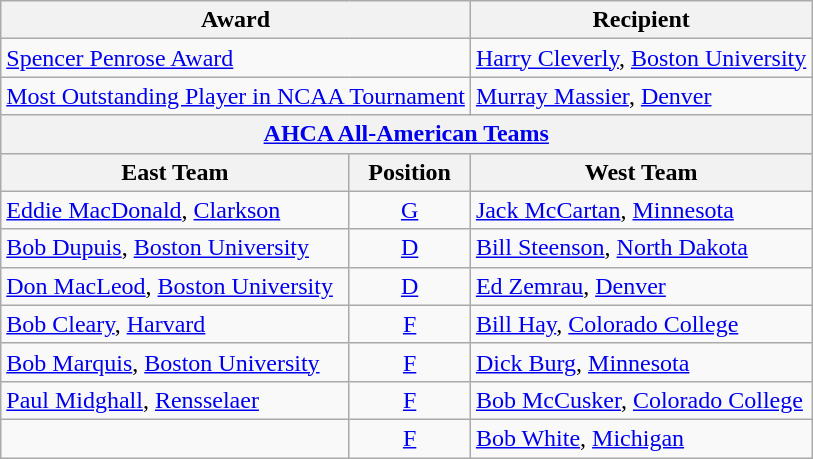<table class="wikitable">
<tr>
<th colspan=2>Award</th>
<th>Recipient</th>
</tr>
<tr>
<td colspan=2><a href='#'>Spencer Penrose Award</a></td>
<td><a href='#'>Harry Cleverly</a>, <a href='#'>Boston University</a></td>
</tr>
<tr>
<td colspan=2><a href='#'>Most Outstanding Player in NCAA Tournament</a></td>
<td><a href='#'>Murray Massier</a>, <a href='#'>Denver</a></td>
</tr>
<tr>
<th colspan=3><a href='#'>AHCA All-American Teams</a></th>
</tr>
<tr>
<th>East Team</th>
<th>  Position  </th>
<th>West Team</th>
</tr>
<tr>
<td><a href='#'>Eddie MacDonald</a>, <a href='#'>Clarkson</a></td>
<td align=center><a href='#'>G</a></td>
<td><a href='#'>Jack McCartan</a>, <a href='#'>Minnesota</a></td>
</tr>
<tr>
<td><a href='#'>Bob Dupuis</a>, <a href='#'>Boston University</a></td>
<td align=center><a href='#'>D</a></td>
<td><a href='#'>Bill Steenson</a>, <a href='#'>North Dakota</a></td>
</tr>
<tr>
<td><a href='#'>Don MacLeod</a>, <a href='#'>Boston University</a></td>
<td align=center><a href='#'>D</a></td>
<td><a href='#'>Ed Zemrau</a>, <a href='#'>Denver</a></td>
</tr>
<tr>
<td><a href='#'>Bob Cleary</a>, <a href='#'>Harvard</a></td>
<td align=center><a href='#'>F</a></td>
<td><a href='#'>Bill Hay</a>, <a href='#'>Colorado College</a></td>
</tr>
<tr>
<td><a href='#'>Bob Marquis</a>, <a href='#'>Boston University</a></td>
<td align=center><a href='#'>F</a></td>
<td><a href='#'>Dick Burg</a>, <a href='#'>Minnesota</a></td>
</tr>
<tr>
<td><a href='#'>Paul Midghall</a>, <a href='#'>Rensselaer</a></td>
<td align=center><a href='#'>F</a></td>
<td><a href='#'>Bob McCusker</a>, <a href='#'>Colorado College</a></td>
</tr>
<tr>
<td></td>
<td align=center><a href='#'>F</a></td>
<td><a href='#'>Bob White</a>, <a href='#'>Michigan</a></td>
</tr>
</table>
